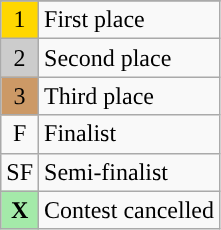<table class="wikitable">
<tr>
</tr>
<tr>
<td style="text-align:center; background-color:#FFD700;">1</td>
<td>First place</td>
</tr>
<tr>
<td style="text-align:center; background-color:#CCC;">2</td>
<td>Second place</td>
</tr>
<tr>
<td style="text-align:center; background-color:#C96;">3</td>
<td>Third place</td>
</tr>
<tr>
<td style="text-align:center;">F</td>
<td>Finalist</td>
</tr>
<tr>
<td style="text-align:center;">SF</td>
<td>Semi-finalist</td>
</tr>
<tr>
<td style="text-align:center; background-color:#A4EAA9;"><strong>X</strong></td>
<td>Contest cancelled</td>
</tr>
</table>
